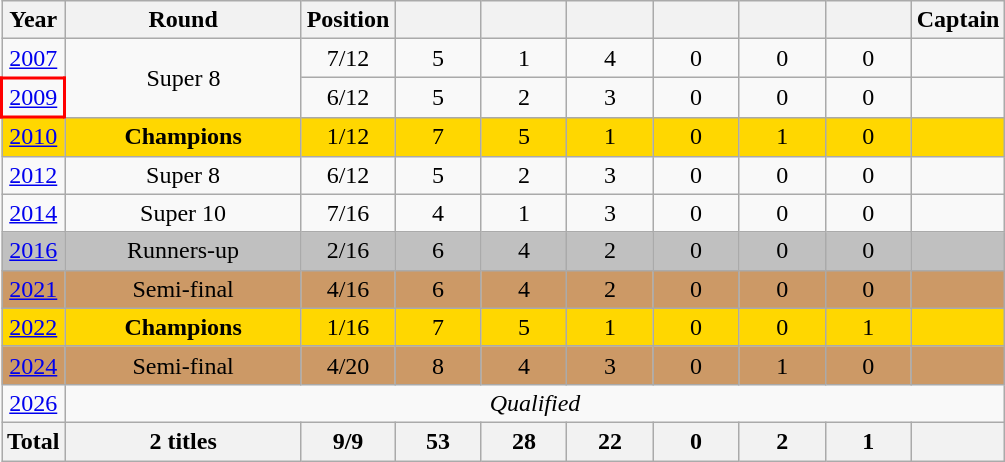<table class="wikitable" style="text-align:center">
<tr>
<th scope=col>Year</th>
<th width=150>Round</th>
<th width=50>Position</th>
<th width=50></th>
<th width=50></th>
<th width=50></th>
<th width=50></th>
<th width=50></th>
<th width=50></th>
<th width=50>Captain</th>
</tr>
<tr>
<td> <a href='#'>2007</a></td>
<td rowspan=2>Super 8</td>
<td>7/12</td>
<td>5</td>
<td>1</td>
<td>4</td>
<td>0</td>
<td>0</td>
<td>0</td>
<td></td>
</tr>
<tr>
<td style="border:2px solid red"> <a href='#'>2009</a></td>
<td>6/12</td>
<td>5</td>
<td>2</td>
<td>3</td>
<td>0</td>
<td>0</td>
<td>0</td>
<td></td>
</tr>
<tr style="background:Gold">
<td> <a href='#'>2010</a></td>
<td><strong>Champions</strong></td>
<td>1/12</td>
<td>7</td>
<td>5</td>
<td>1</td>
<td>0</td>
<td>1</td>
<td>0</td>
<td></td>
</tr>
<tr>
<td> <a href='#'>2012</a></td>
<td>Super 8</td>
<td>6/12</td>
<td>5</td>
<td>2</td>
<td>3</td>
<td>0</td>
<td>0</td>
<td>0</td>
<td></td>
</tr>
<tr>
<td> <a href='#'>2014</a></td>
<td>Super 10</td>
<td>7/16</td>
<td>4</td>
<td>1</td>
<td>3</td>
<td>0</td>
<td>0</td>
<td>0</td>
<td></td>
</tr>
<tr style="background:silver">
<td> <a href='#'>2016</a></td>
<td>Runners-up</td>
<td>2/16</td>
<td>6</td>
<td>4</td>
<td>2</td>
<td>0</td>
<td>0</td>
<td>0</td>
<td></td>
</tr>
<tr style="background:#c96">
<td>  <a href='#'>2021</a></td>
<td>Semi-final</td>
<td>4/16</td>
<td>6</td>
<td>4</td>
<td>2</td>
<td>0</td>
<td>0</td>
<td>0</td>
<td></td>
</tr>
<tr style="background:Gold">
<td> <a href='#'>2022</a></td>
<td><strong>Champions</strong></td>
<td>1/16</td>
<td>7</td>
<td>5</td>
<td>1</td>
<td>0</td>
<td>0</td>
<td>1</td>
<td></td>
</tr>
<tr style="background:#c96">
<td>  <a href='#'>2024</a></td>
<td>Semi-final</td>
<td>4/20</td>
<td>8</td>
<td>4</td>
<td>3</td>
<td>0</td>
<td>1</td>
<td>0</td>
<td></td>
</tr>
<tr>
<td>  <a href='#'>2026</a></td>
<td colspan=9><em>Qualified</em></td>
</tr>
<tr>
<th>Total</th>
<th>2 titles</th>
<th>9/9</th>
<th>53</th>
<th>28</th>
<th>22</th>
<th>0</th>
<th>2</th>
<th>1</th>
<th></th>
</tr>
</table>
